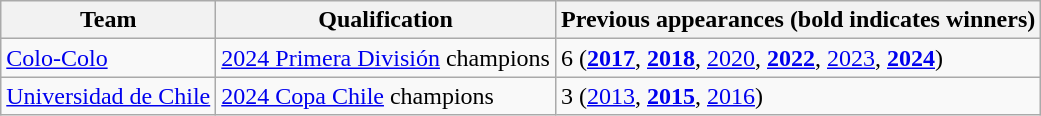<table class="wikitable">
<tr>
<th>Team</th>
<th>Qualification</th>
<th>Previous appearances (bold indicates winners)</th>
</tr>
<tr>
<td><a href='#'>Colo-Colo</a></td>
<td><a href='#'>2024 Primera División</a> champions</td>
<td>6 (<strong><a href='#'>2017</a></strong>, <strong><a href='#'>2018</a></strong>, <a href='#'>2020</a>, <strong><a href='#'>2022</a></strong>, <a href='#'>2023</a>, <strong><a href='#'>2024</a></strong>)</td>
</tr>
<tr>
<td><a href='#'>Universidad de Chile</a></td>
<td><a href='#'>2024 Copa Chile</a> champions</td>
<td>3 (<a href='#'>2013</a>, <strong><a href='#'>2015</a></strong>, <a href='#'>2016</a>)</td>
</tr>
</table>
